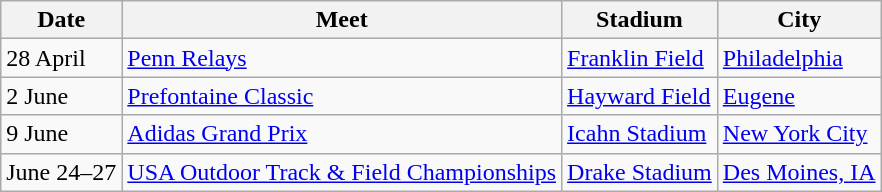<table class="wikitable">
<tr>
<th>Date</th>
<th>Meet</th>
<th>Stadium</th>
<th>City</th>
</tr>
<tr>
<td>28 April</td>
<td><a href='#'>Penn Relays</a></td>
<td><a href='#'>Franklin Field</a></td>
<td><a href='#'>Philadelphia</a></td>
</tr>
<tr>
<td>2 June</td>
<td><a href='#'>Prefontaine Classic</a></td>
<td><a href='#'>Hayward Field</a></td>
<td><a href='#'>Eugene</a></td>
</tr>
<tr>
<td>9 June</td>
<td><a href='#'>Adidas Grand Prix</a></td>
<td><a href='#'>Icahn Stadium</a></td>
<td><a href='#'>New York City</a></td>
</tr>
<tr>
<td>June 24–27</td>
<td><a href='#'>USA Outdoor Track & Field Championships</a></td>
<td><a href='#'>Drake Stadium</a></td>
<td><a href='#'>Des Moines, IA</a></td>
</tr>
</table>
